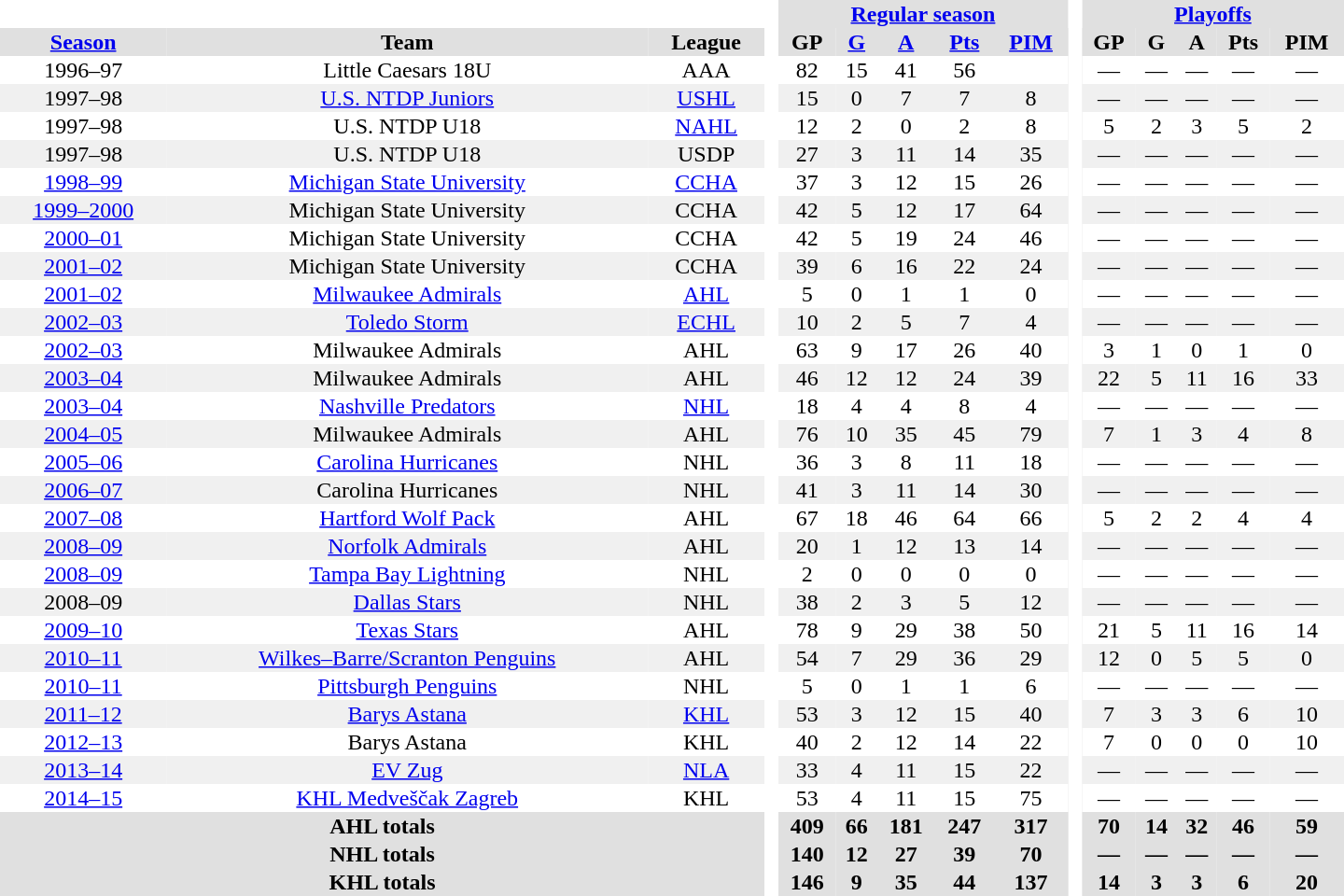<table border="0" cellpadding="1" cellspacing="0" style="text-align:center; width:60em;">
<tr style="background:#e0e0e0;">
<th colspan="3" bgcolor="#ffffff"> </th>
<th rowspan="99" bgcolor="#ffffff"> </th>
<th colspan="5"><a href='#'>Regular season</a></th>
<th rowspan="99" bgcolor="#ffffff"> </th>
<th colspan="5"><a href='#'>Playoffs</a></th>
</tr>
<tr style="background:#e0e0e0;">
<th><a href='#'>Season</a></th>
<th>Team</th>
<th>League</th>
<th>GP</th>
<th><a href='#'>G</a></th>
<th><a href='#'>A</a></th>
<th><a href='#'>Pts</a></th>
<th><a href='#'>PIM</a></th>
<th>GP</th>
<th>G</th>
<th>A</th>
<th>Pts</th>
<th>PIM</th>
</tr>
<tr>
<td>1996–97</td>
<td>Little Caesars 18U</td>
<td>AAA</td>
<td>82</td>
<td>15</td>
<td>41</td>
<td>56</td>
<td></td>
<td>—</td>
<td>—</td>
<td>—</td>
<td>—</td>
<td>—</td>
</tr>
<tr bgcolor="#f0f0f0">
<td>1997–98</td>
<td><a href='#'>U.S. NTDP Juniors</a></td>
<td><a href='#'>USHL</a></td>
<td>15</td>
<td>0</td>
<td>7</td>
<td>7</td>
<td>8</td>
<td>—</td>
<td>—</td>
<td>—</td>
<td>—</td>
<td>—</td>
</tr>
<tr>
<td>1997–98</td>
<td>U.S. NTDP U18</td>
<td><a href='#'>NAHL</a></td>
<td>12</td>
<td>2</td>
<td>0</td>
<td>2</td>
<td>8</td>
<td>5</td>
<td>2</td>
<td>3</td>
<td>5</td>
<td>2</td>
</tr>
<tr bgcolor="#f0f0f0">
<td>1997–98</td>
<td>U.S. NTDP U18</td>
<td>USDP</td>
<td>27</td>
<td>3</td>
<td>11</td>
<td>14</td>
<td>35</td>
<td>—</td>
<td>—</td>
<td>—</td>
<td>—</td>
<td>—</td>
</tr>
<tr>
<td><a href='#'>1998–99</a></td>
<td><a href='#'>Michigan State University</a></td>
<td><a href='#'>CCHA</a></td>
<td>37</td>
<td>3</td>
<td>12</td>
<td>15</td>
<td>26</td>
<td>—</td>
<td>—</td>
<td>—</td>
<td>—</td>
<td>—</td>
</tr>
<tr bgcolor="#f0f0f0">
<td><a href='#'>1999–2000</a></td>
<td>Michigan State University</td>
<td>CCHA</td>
<td>42</td>
<td>5</td>
<td>12</td>
<td>17</td>
<td>64</td>
<td>—</td>
<td>—</td>
<td>—</td>
<td>—</td>
<td>—</td>
</tr>
<tr>
<td><a href='#'>2000–01</a></td>
<td>Michigan State University</td>
<td>CCHA</td>
<td>42</td>
<td>5</td>
<td>19</td>
<td>24</td>
<td>46</td>
<td>—</td>
<td>—</td>
<td>—</td>
<td>—</td>
<td>—</td>
</tr>
<tr bgcolor="#f0f0f0">
<td><a href='#'>2001–02</a></td>
<td>Michigan State University</td>
<td>CCHA</td>
<td>39</td>
<td>6</td>
<td>16</td>
<td>22</td>
<td>24</td>
<td>—</td>
<td>—</td>
<td>—</td>
<td>—</td>
<td>—</td>
</tr>
<tr>
<td><a href='#'>2001–02</a></td>
<td><a href='#'>Milwaukee Admirals</a></td>
<td><a href='#'>AHL</a></td>
<td>5</td>
<td>0</td>
<td>1</td>
<td>1</td>
<td>0</td>
<td>—</td>
<td>—</td>
<td>—</td>
<td>—</td>
<td>—</td>
</tr>
<tr bgcolor="#f0f0f0">
<td><a href='#'>2002–03</a></td>
<td><a href='#'>Toledo Storm</a></td>
<td><a href='#'>ECHL</a></td>
<td>10</td>
<td>2</td>
<td>5</td>
<td>7</td>
<td>4</td>
<td>—</td>
<td>—</td>
<td>—</td>
<td>—</td>
<td>—</td>
</tr>
<tr>
<td><a href='#'>2002–03</a></td>
<td>Milwaukee Admirals</td>
<td>AHL</td>
<td>63</td>
<td>9</td>
<td>17</td>
<td>26</td>
<td>40</td>
<td>3</td>
<td>1</td>
<td>0</td>
<td>1</td>
<td>0</td>
</tr>
<tr bgcolor="#f0f0f0">
<td><a href='#'>2003–04</a></td>
<td>Milwaukee Admirals</td>
<td>AHL</td>
<td>46</td>
<td>12</td>
<td>12</td>
<td>24</td>
<td>39</td>
<td>22</td>
<td>5</td>
<td>11</td>
<td>16</td>
<td>33</td>
</tr>
<tr>
<td><a href='#'>2003–04</a></td>
<td><a href='#'>Nashville Predators</a></td>
<td><a href='#'>NHL</a></td>
<td>18</td>
<td>4</td>
<td>4</td>
<td>8</td>
<td>4</td>
<td>—</td>
<td>—</td>
<td>—</td>
<td>—</td>
<td>—</td>
</tr>
<tr bgcolor="#f0f0f0">
<td><a href='#'>2004–05</a></td>
<td>Milwaukee Admirals</td>
<td>AHL</td>
<td>76</td>
<td>10</td>
<td>35</td>
<td>45</td>
<td>79</td>
<td>7</td>
<td>1</td>
<td>3</td>
<td>4</td>
<td>8</td>
</tr>
<tr>
<td><a href='#'>2005–06</a></td>
<td><a href='#'>Carolina Hurricanes</a></td>
<td>NHL</td>
<td>36</td>
<td>3</td>
<td>8</td>
<td>11</td>
<td>18</td>
<td>—</td>
<td>—</td>
<td>—</td>
<td>—</td>
<td>—</td>
</tr>
<tr bgcolor="#f0f0f0">
<td><a href='#'>2006–07</a></td>
<td>Carolina Hurricanes</td>
<td>NHL</td>
<td>41</td>
<td>3</td>
<td>11</td>
<td>14</td>
<td>30</td>
<td>—</td>
<td>—</td>
<td>—</td>
<td>—</td>
<td>—</td>
</tr>
<tr>
<td><a href='#'>2007–08</a></td>
<td><a href='#'>Hartford Wolf Pack</a></td>
<td>AHL</td>
<td>67</td>
<td>18</td>
<td>46</td>
<td>64</td>
<td>66</td>
<td>5</td>
<td>2</td>
<td>2</td>
<td>4</td>
<td>4</td>
</tr>
<tr bgcolor="#f0f0f0">
<td><a href='#'>2008–09</a></td>
<td><a href='#'>Norfolk Admirals</a></td>
<td>AHL</td>
<td>20</td>
<td>1</td>
<td>12</td>
<td>13</td>
<td>14</td>
<td>—</td>
<td>—</td>
<td>—</td>
<td>—</td>
<td>—</td>
</tr>
<tr>
<td><a href='#'>2008–09</a></td>
<td><a href='#'>Tampa Bay Lightning</a></td>
<td>NHL</td>
<td>2</td>
<td>0</td>
<td>0</td>
<td>0</td>
<td>0</td>
<td>—</td>
<td>—</td>
<td>—</td>
<td>—</td>
<td>—</td>
</tr>
<tr bgcolor="#f0f0f0">
<td>2008–09</td>
<td><a href='#'>Dallas Stars</a></td>
<td>NHL</td>
<td>38</td>
<td>2</td>
<td>3</td>
<td>5</td>
<td>12</td>
<td>—</td>
<td>—</td>
<td>—</td>
<td>—</td>
<td>—</td>
</tr>
<tr>
<td><a href='#'>2009–10</a></td>
<td><a href='#'>Texas Stars</a></td>
<td>AHL</td>
<td>78</td>
<td>9</td>
<td>29</td>
<td>38</td>
<td>50</td>
<td>21</td>
<td>5</td>
<td>11</td>
<td>16</td>
<td>14</td>
</tr>
<tr bgcolor="#f0f0f0">
<td><a href='#'>2010–11</a></td>
<td><a href='#'>Wilkes–Barre/Scranton Penguins</a></td>
<td>AHL</td>
<td>54</td>
<td>7</td>
<td>29</td>
<td>36</td>
<td>29</td>
<td>12</td>
<td>0</td>
<td>5</td>
<td>5</td>
<td>0</td>
</tr>
<tr>
<td><a href='#'>2010–11</a></td>
<td><a href='#'>Pittsburgh Penguins</a></td>
<td>NHL</td>
<td>5</td>
<td>0</td>
<td>1</td>
<td>1</td>
<td>6</td>
<td>—</td>
<td>—</td>
<td>—</td>
<td>—</td>
<td>—</td>
</tr>
<tr bgcolor="#f0f0f0">
<td><a href='#'>2011–12</a></td>
<td><a href='#'>Barys Astana</a></td>
<td><a href='#'>KHL</a></td>
<td>53</td>
<td>3</td>
<td>12</td>
<td>15</td>
<td>40</td>
<td>7</td>
<td>3</td>
<td>3</td>
<td>6</td>
<td>10</td>
</tr>
<tr>
<td><a href='#'>2012–13</a></td>
<td>Barys Astana</td>
<td>KHL</td>
<td>40</td>
<td>2</td>
<td>12</td>
<td>14</td>
<td>22</td>
<td>7</td>
<td>0</td>
<td>0</td>
<td>0</td>
<td>10</td>
</tr>
<tr bgcolor="#f0f0f0">
<td><a href='#'>2013–14</a></td>
<td><a href='#'>EV Zug</a></td>
<td><a href='#'>NLA</a></td>
<td>33</td>
<td>4</td>
<td>11</td>
<td>15</td>
<td>22</td>
<td>—</td>
<td>—</td>
<td>—</td>
<td>—</td>
<td>—</td>
</tr>
<tr>
<td><a href='#'>2014–15</a></td>
<td><a href='#'>KHL Medveščak Zagreb</a></td>
<td>KHL</td>
<td>53</td>
<td>4</td>
<td>11</td>
<td>15</td>
<td>75</td>
<td>—</td>
<td>—</td>
<td>—</td>
<td>—</td>
<td>—</td>
</tr>
<tr bgcolor="#e0e0e0">
<th colspan="3">AHL totals</th>
<th>409</th>
<th>66</th>
<th>181</th>
<th>247</th>
<th>317</th>
<th>70</th>
<th>14</th>
<th>32</th>
<th>46</th>
<th>59</th>
</tr>
<tr bgcolor="#e0e0e0">
<th colspan="3">NHL totals</th>
<th>140</th>
<th>12</th>
<th>27</th>
<th>39</th>
<th>70</th>
<th>—</th>
<th>—</th>
<th>—</th>
<th>—</th>
<th>—</th>
</tr>
<tr bgcolor="#e0e0e0">
<th colspan="3">KHL totals</th>
<th>146</th>
<th>9</th>
<th>35</th>
<th>44</th>
<th>137</th>
<th>14</th>
<th>3</th>
<th>3</th>
<th>6</th>
<th>20</th>
</tr>
</table>
